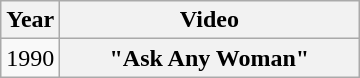<table class="wikitable plainrowheaders">
<tr>
<th>Year</th>
<th style="width:12em;">Video</th>
</tr>
<tr>
<td>1990</td>
<th scope="row">"Ask Any Woman"</th>
</tr>
</table>
